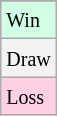<table class="wikitable">
<tr>
</tr>
<tr bgcolor = "#d0ffe3">
<td><small>Win</small></td>
</tr>
<tr bgcolor = "#f3f3f3">
<td><small>Draw</small></td>
</tr>
<tr bgcolor = "#ffd0e3">
<td><small>Loss</small></td>
</tr>
</table>
